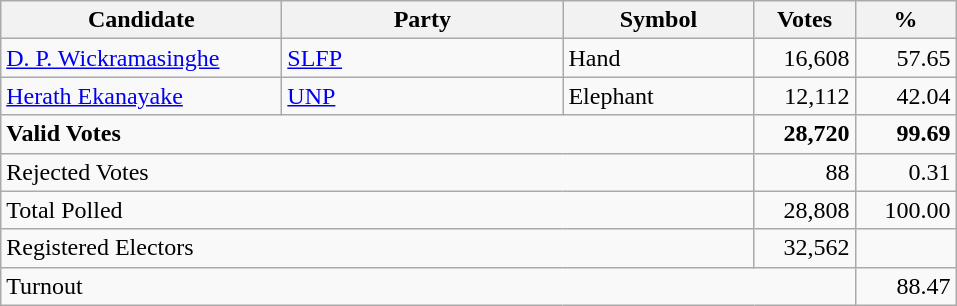<table class="wikitable" border="1" style="text-align:right;">
<tr>
<th align=left width="180">Candidate</th>
<th align=left width="180">Party</th>
<th align=left width="120">Symbol</th>
<th align=left width="60">Votes</th>
<th align=left width="60">%</th>
</tr>
<tr>
<td align=left><a href='#'>D. P. Wickramasinghe</a></td>
<td align=left><a href='#'>SLFP</a></td>
<td align=left>Hand</td>
<td align=right>16,608</td>
<td align=right>57.65</td>
</tr>
<tr>
<td align=left><a href='#'>Herath Ekanayake</a></td>
<td align=left><a href='#'>UNP</a></td>
<td align=left>Elephant</td>
<td align=right>12,112</td>
<td align=right>42.04</td>
</tr>
<tr>
<td align=left colspan=3><strong>Valid Votes</strong></td>
<td align=right><strong>28,720</strong></td>
<td align=right><strong>99.69</strong></td>
</tr>
<tr>
<td align=left colspan=3>Rejected Votes</td>
<td align=right>88</td>
<td align=right>0.31</td>
</tr>
<tr>
<td align=left colspan=3>Total Polled</td>
<td align=right>28,808</td>
<td align=right>100.00</td>
</tr>
<tr>
<td align=left colspan=3>Registered Electors</td>
<td align=right>32,562</td>
<td></td>
</tr>
<tr>
<td align=left colspan=4>Turnout</td>
<td align=right>88.47</td>
</tr>
</table>
